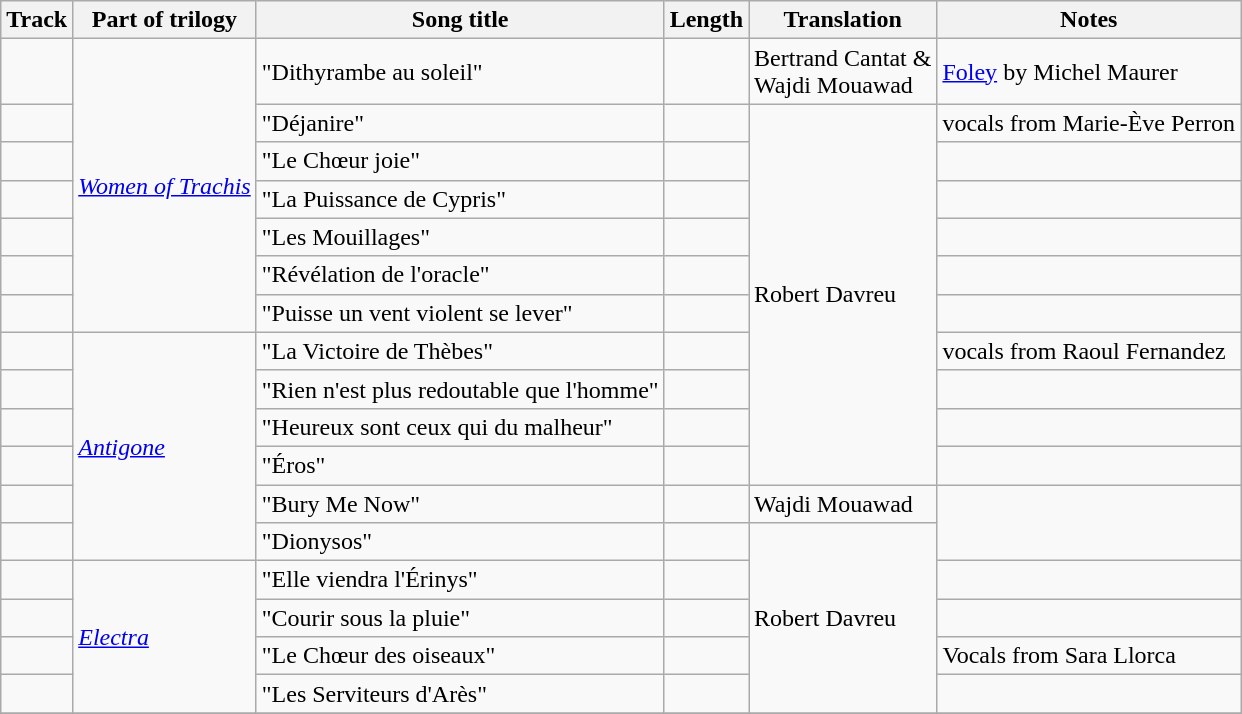<table class="wikitable">
<tr>
<th>Track <br></th>
<th>Part of trilogy</th>
<th>Song title</th>
<th>Length</th>
<th>Translation</th>
<th>Notes</th>
</tr>
<tr>
<td></td>
<td rowspan=7><em><a href='#'>Women of Trachis</a></em></td>
<td>"Dithyrambe au soleil"</td>
<td></td>
<td>Bertrand Cantat &<br> Wajdi Mouawad</td>
<td><a href='#'>Foley</a> by Michel Maurer</td>
</tr>
<tr>
<td></td>
<td>"Déjanire"</td>
<td></td>
<td rowspan=10>Robert Davreu</td>
<td>vocals from Marie-Ève Perron</td>
</tr>
<tr>
<td></td>
<td>"Le Chœur joie"</td>
<td></td>
<td></td>
</tr>
<tr>
<td></td>
<td>"La Puissance de Cypris"</td>
<td></td>
<td></td>
</tr>
<tr>
<td></td>
<td>"Les Mouillages"</td>
<td></td>
<td></td>
</tr>
<tr>
<td></td>
<td>"Révélation de l'oracle"</td>
<td></td>
<td></td>
</tr>
<tr>
<td></td>
<td>"Puisse un vent violent se lever"</td>
<td></td>
<td></td>
</tr>
<tr>
<td></td>
<td rowspan=6><em><a href='#'>Antigone</a></em></td>
<td>"La Victoire de Thèbes"</td>
<td></td>
<td>vocals from Raoul Fernandez</td>
</tr>
<tr>
<td></td>
<td>"Rien n'est plus redoutable que l'homme"</td>
<td></td>
<td></td>
</tr>
<tr>
<td></td>
<td>"Heureux sont ceux qui du malheur"</td>
<td></td>
<td></td>
</tr>
<tr>
<td></td>
<td>"Éros"</td>
<td></td>
<td></td>
</tr>
<tr>
<td></td>
<td>"Bury Me Now"</td>
<td></td>
<td>Wajdi Mouawad</td>
</tr>
<tr>
<td></td>
<td>"Dionysos"</td>
<td></td>
<td rowspan=5>Robert Davreu</td>
</tr>
<tr>
<td></td>
<td rowspan=4><em><a href='#'>Electra</a></em></td>
<td>"Elle viendra l'Érinys"</td>
<td></td>
<td></td>
</tr>
<tr>
<td></td>
<td>"Courir sous la pluie"</td>
<td></td>
<td></td>
</tr>
<tr>
<td></td>
<td>"Le Chœur des oiseaux"</td>
<td></td>
<td>Vocals from Sara Llorca</td>
</tr>
<tr>
<td></td>
<td>"Les Serviteurs d'Arès"</td>
<td></td>
<td></td>
</tr>
<tr>
</tr>
</table>
